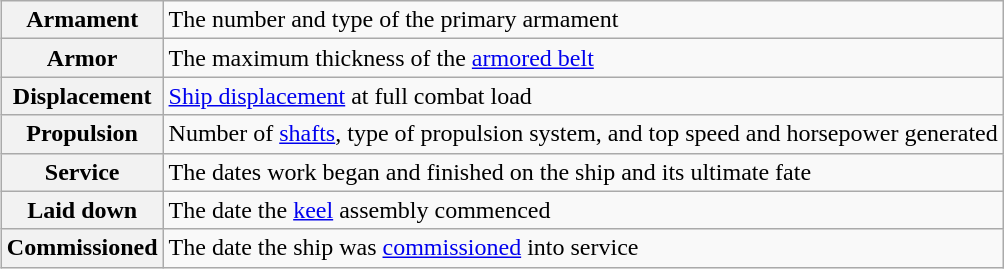<table class="wikitable plainrowheaders" style="float: right; margin: 0 0 0 1em;">
<tr>
<th scope="row">Armament</th>
<td>The number and type of the primary armament</td>
</tr>
<tr>
<th scope="row">Armor</th>
<td>The maximum thickness of the <a href='#'>armored belt</a></td>
</tr>
<tr>
<th scope="row">Displacement</th>
<td><a href='#'>Ship displacement</a> at full combat load</td>
</tr>
<tr>
<th scope="row">Propulsion</th>
<td>Number of <a href='#'>shafts</a>, type of propulsion system, and top speed and horsepower generated</td>
</tr>
<tr>
<th scope="row">Service</th>
<td>The dates work began and finished on the ship and its ultimate fate</td>
</tr>
<tr>
<th scope="row">Laid down</th>
<td>The date the <a href='#'>keel</a> assembly commenced</td>
</tr>
<tr>
<th scope="row">Commissioned</th>
<td>The date the ship was <a href='#'>commissioned</a> into service</td>
</tr>
</table>
